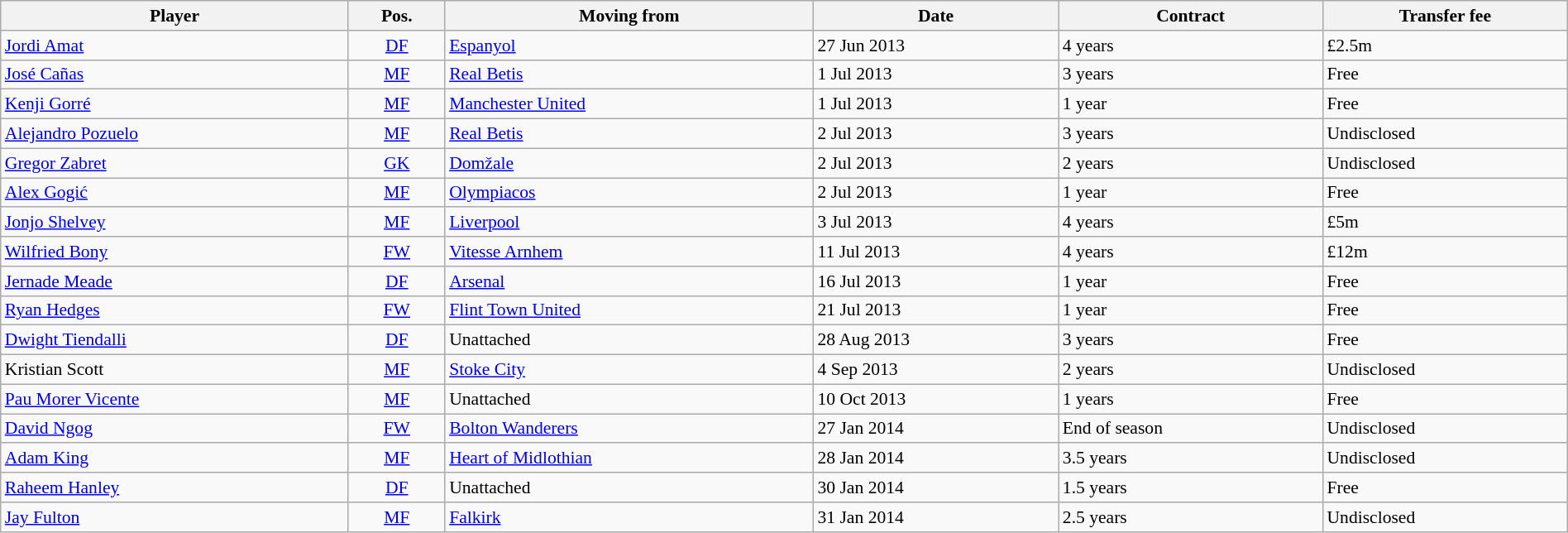<table class="wikitable"  style="font-size:90%; width:100%;">
<tr>
<th>Player</th>
<th>Pos.</th>
<th>Moving from</th>
<th>Date</th>
<th>Contract</th>
<th>Transfer fee</th>
</tr>
<tr>
<td> <a href='#'>Jordi Amat</a></td>
<td style="text-align:center;"><a href='#'>DF</a></td>
<td> <a href='#'>Espanyol</a></td>
<td>27 Jun 2013</td>
<td>4 years</td>
<td>£2.5m</td>
</tr>
<tr>
<td> <a href='#'>José Cañas</a></td>
<td style="text-align:center;"><a href='#'>MF</a></td>
<td> <a href='#'>Real Betis</a></td>
<td>1 Jul 2013</td>
<td>3 years</td>
<td>Free</td>
</tr>
<tr>
<td> <a href='#'>Kenji Gorré</a></td>
<td style="text-align:center;"><a href='#'>MF</a></td>
<td> <a href='#'>Manchester United</a></td>
<td>1 Jul 2013</td>
<td>1 year</td>
<td>Free</td>
</tr>
<tr>
<td> <a href='#'>Alejandro Pozuelo</a></td>
<td style="text-align:center;"><a href='#'>MF</a></td>
<td> <a href='#'>Real Betis</a></td>
<td>2 Jul 2013</td>
<td>3 years</td>
<td>Undisclosed</td>
</tr>
<tr>
<td> <a href='#'>Gregor Zabret</a></td>
<td style="text-align:center;"><a href='#'>GK</a></td>
<td> <a href='#'>Domžale</a></td>
<td>2 Jul 2013</td>
<td>2 years</td>
<td>Undisclosed</td>
</tr>
<tr>
<td> <a href='#'>Alex Gogić</a></td>
<td style="text-align:center;"><a href='#'>MF</a></td>
<td> <a href='#'>Olympiacos</a></td>
<td>2 Jul 2013</td>
<td>1 year</td>
<td>Free</td>
</tr>
<tr>
<td> <a href='#'>Jonjo Shelvey</a></td>
<td style="text-align:center;"><a href='#'>MF</a></td>
<td> <a href='#'>Liverpool</a></td>
<td>3 Jul 2013</td>
<td>4 years</td>
<td>£5m</td>
</tr>
<tr>
<td> <a href='#'>Wilfried Bony</a></td>
<td style="text-align:center;"><a href='#'>FW</a></td>
<td> <a href='#'>Vitesse Arnhem</a></td>
<td>11 Jul 2013</td>
<td>4 years</td>
<td>£12m</td>
</tr>
<tr>
<td> <a href='#'>Jernade Meade</a></td>
<td style="text-align:center;"><a href='#'>DF</a></td>
<td> <a href='#'>Arsenal</a></td>
<td>16 Jul 2013</td>
<td>1 year</td>
<td>Free</td>
</tr>
<tr>
<td> <a href='#'>Ryan Hedges</a></td>
<td style="text-align:center;"><a href='#'>FW</a></td>
<td> <a href='#'>Flint Town United</a></td>
<td>21 Jul 2013</td>
<td>1 year</td>
<td>Free</td>
</tr>
<tr>
<td> <a href='#'>Dwight Tiendalli</a></td>
<td style="text-align:center;"><a href='#'>DF</a></td>
<td>Unattached</td>
<td>28 Aug 2013</td>
<td>3 years</td>
<td>Free</td>
</tr>
<tr>
<td> Kristian Scott</td>
<td style="text-align:center;"><a href='#'>MF</a></td>
<td> <a href='#'>Stoke City</a></td>
<td>4 Sep 2013</td>
<td>2 years</td>
<td>Undisclosed</td>
</tr>
<tr>
<td> <a href='#'>Pau Morer Vicente</a></td>
<td style="text-align:center;"><a href='#'>MF</a></td>
<td>Unattached</td>
<td>10 Oct 2013</td>
<td>1 years</td>
<td>Free</td>
</tr>
<tr>
<td> <a href='#'>David Ngog</a></td>
<td style="text-align:center;"><a href='#'>FW</a></td>
<td> <a href='#'>Bolton Wanderers</a></td>
<td>27 Jan 2014</td>
<td>End of season</td>
<td>Undisclosed</td>
</tr>
<tr>
<td> <a href='#'>Adam King</a></td>
<td style="text-align:center;"><a href='#'>MF</a></td>
<td> <a href='#'>Heart of Midlothian</a></td>
<td>28 Jan 2014</td>
<td>3.5 years</td>
<td>Undisclosed</td>
</tr>
<tr>
<td> <a href='#'>Raheem Hanley</a></td>
<td style="text-align:center;"><a href='#'>DF</a></td>
<td>Unattached</td>
<td>30 Jan 2014</td>
<td>1.5 years</td>
<td>Free</td>
</tr>
<tr>
<td> <a href='#'>Jay Fulton</a></td>
<td style="text-align:center;"><a href='#'>MF</a></td>
<td> <a href='#'>Falkirk</a></td>
<td>31 Jan 2014</td>
<td>2.5 years</td>
<td>Undisclosed</td>
</tr>
</table>
